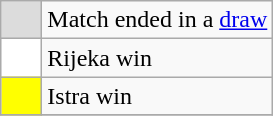<table class="wikitable">
<tr>
<th width="20" style="background-color:#DCDCDC">  </th>
<td>Match ended in a <a href='#'>draw</a></td>
</tr>
<tr>
<td style="background-color:#FFFFFF"></td>
<td>Rijeka win</td>
</tr>
<tr>
<td style="background-color:#FFFF00"></td>
<td>Istra win</td>
</tr>
<tr>
</tr>
</table>
